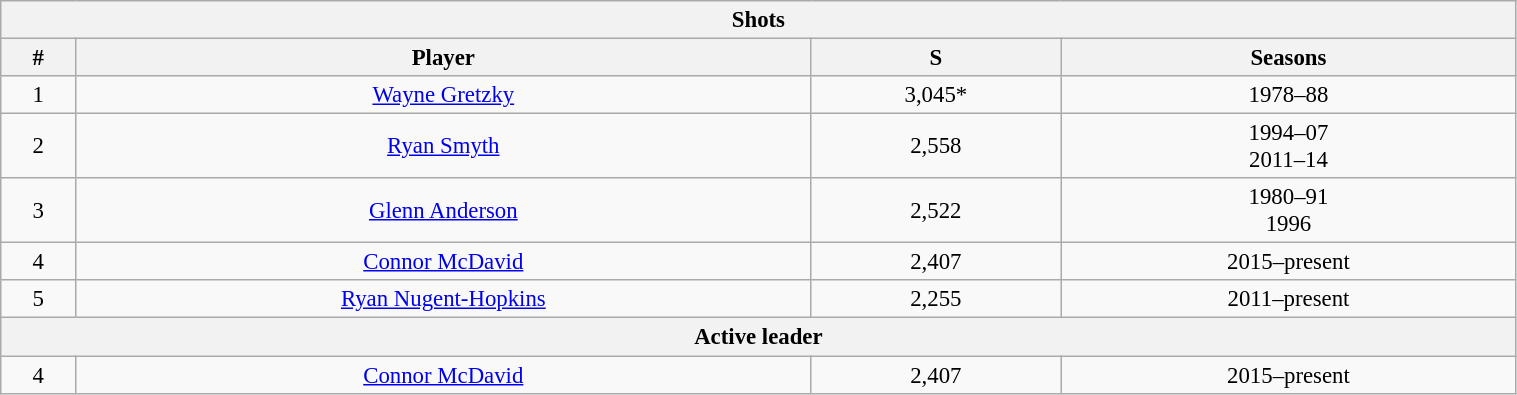<table class="wikitable" style="text-align: center; font-size: 95%" width="80%">
<tr>
<th colspan="4">Shots</th>
</tr>
<tr>
<th>#</th>
<th>Player</th>
<th>S</th>
<th>Seasons</th>
</tr>
<tr>
<td>1</td>
<td><a href='#'>Wayne Gretzky</a></td>
<td>3,045*</td>
<td>1978–88</td>
</tr>
<tr>
<td>2</td>
<td><a href='#'>Ryan Smyth</a></td>
<td>2,558</td>
<td>1994–07<br>2011–14</td>
</tr>
<tr>
<td>3</td>
<td><a href='#'>Glenn Anderson</a></td>
<td>2,522</td>
<td>1980–91<br>1996</td>
</tr>
<tr>
<td>4</td>
<td><a href='#'>Connor McDavid</a></td>
<td>2,407</td>
<td>2015–present</td>
</tr>
<tr>
<td>5</td>
<td><a href='#'>Ryan Nugent-Hopkins</a></td>
<td>2,255</td>
<td>2011–present</td>
</tr>
<tr>
<th colspan="4">Active leader</th>
</tr>
<tr>
<td>4</td>
<td><a href='#'>Connor McDavid</a></td>
<td>2,407</td>
<td>2015–present</td>
</tr>
</table>
